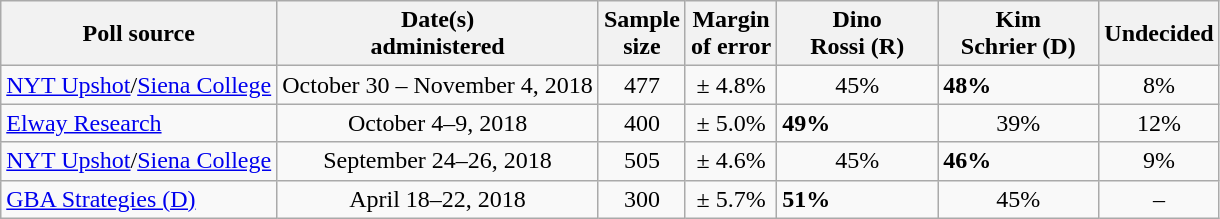<table class="wikitable">
<tr>
<th>Poll source</th>
<th>Date(s)<br>administered</th>
<th>Sample<br>size</th>
<th>Margin<br>of error</th>
<th style="width:100px;">Dino<br>Rossi (R)</th>
<th style="width:100px;">Kim<br>Schrier (D)</th>
<th>Undecided</th>
</tr>
<tr>
<td><a href='#'>NYT Upshot</a>/<a href='#'>Siena College</a></td>
<td align=center>October 30 – November 4, 2018</td>
<td align=center>477</td>
<td align=center>± 4.8%</td>
<td align=center>45%</td>
<td><strong>48%</strong></td>
<td align=center>8%</td>
</tr>
<tr>
<td><a href='#'>Elway Research</a></td>
<td align=center>October 4–9, 2018</td>
<td align=center>400</td>
<td align=center>± 5.0%</td>
<td><strong>49%</strong></td>
<td align=center>39%</td>
<td align=center>12%</td>
</tr>
<tr>
<td><a href='#'>NYT Upshot</a>/<a href='#'>Siena College</a></td>
<td align=center>September 24–26, 2018</td>
<td align=center>505</td>
<td align=center>± 4.6%</td>
<td align=center>45%</td>
<td><strong>46%</strong></td>
<td align=center>9%</td>
</tr>
<tr>
<td><a href='#'>GBA Strategies (D)</a></td>
<td align=center>April 18–22, 2018</td>
<td align=center>300</td>
<td align=center>± 5.7%</td>
<td><strong>51%</strong></td>
<td align=center>45%</td>
<td align=center>–</td>
</tr>
</table>
